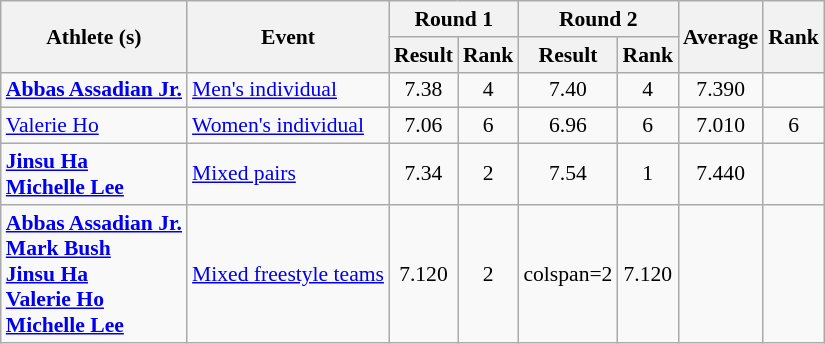<table class="wikitable" style="font-size:90%">
<tr>
<th rowspan=2>Athlete (s)</th>
<th rowspan=2>Event</th>
<th colspan=2>Round 1</th>
<th colspan=2>Round 2</th>
<th rowspan=2>Average</th>
<th rowspan=2>Rank</th>
</tr>
<tr>
<th>Result</th>
<th>Rank</th>
<th>Result</th>
<th>Rank</th>
</tr>
<tr align=center>
<td align=left><strong><a href='#'>Abbas Assadian Jr.</a></strong></td>
<td align=left><a href='#'>Men's individual</a></td>
<td>7.38</td>
<td>4</td>
<td>7.40</td>
<td>4</td>
<td>7.390</td>
<td></td>
</tr>
<tr align=center>
<td align=left><a href='#'>Valerie Ho</a></td>
<td align=left><a href='#'>Women's individual</a></td>
<td>7.06</td>
<td>6</td>
<td>6.96</td>
<td>6</td>
<td>7.010</td>
<td>6</td>
</tr>
<tr align=center>
<td align=left><strong><a href='#'>Jinsu Ha</a><br><a href='#'>Michelle Lee</a></strong></td>
<td align=left><a href='#'>Mixed pairs</a></td>
<td>7.34</td>
<td>2</td>
<td>7.54</td>
<td>1</td>
<td>7.440</td>
<td></td>
</tr>
<tr align=center>
<td align=left><strong><a href='#'>Abbas Assadian Jr.</a><br><a href='#'>Mark Bush</a><br><a href='#'>Jinsu Ha</a><br><a href='#'>Valerie Ho</a><br><a href='#'>Michelle Lee</a></strong></td>
<td align=left><a href='#'>Mixed freestyle teams</a></td>
<td>7.120</td>
<td>2</td>
<td>colspan=2 </td>
<td>7.120</td>
<td></td>
</tr>
</table>
